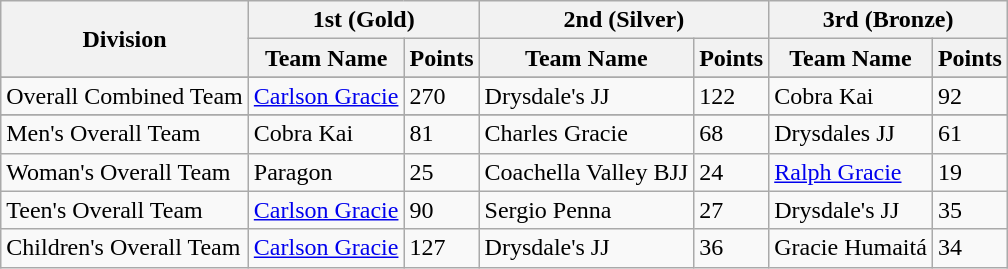<table class="wikitable">
<tr>
<th rowspan=2>Division</th>
<th colspan=2>1st (Gold)</th>
<th colspan=2>2nd (Silver)</th>
<th colspan=2>3rd (Bronze)</th>
</tr>
<tr>
<th>Team Name</th>
<th>Points</th>
<th>Team Name</th>
<th>Points</th>
<th>Team Name</th>
<th>Points</th>
</tr>
<tr>
</tr>
<tr>
<td>Overall Combined Team</td>
<td><a href='#'>Carlson Gracie</a></td>
<td>270</td>
<td>Drysdale's JJ</td>
<td>122</td>
<td>Cobra Kai</td>
<td>92</td>
</tr>
<tr>
</tr>
<tr>
<td>Men's Overall Team</td>
<td>Cobra Kai</td>
<td>81</td>
<td>Charles Gracie</td>
<td>68</td>
<td>Drysdales JJ</td>
<td>61</td>
</tr>
<tr>
<td>Woman's Overall Team</td>
<td>Paragon</td>
<td>25</td>
<td>Coachella Valley BJJ</td>
<td>24</td>
<td><a href='#'>Ralph Gracie</a></td>
<td>19</td>
</tr>
<tr>
<td>Teen's Overall Team</td>
<td><a href='#'>Carlson Gracie</a></td>
<td>90</td>
<td>Sergio Penna</td>
<td>27</td>
<td>Drysdale's JJ</td>
<td>35</td>
</tr>
<tr>
<td>Children's Overall Team</td>
<td><a href='#'>Carlson Gracie</a></td>
<td>127</td>
<td>Drysdale's JJ</td>
<td>36</td>
<td>Gracie Humaitá</td>
<td>34</td>
</tr>
</table>
